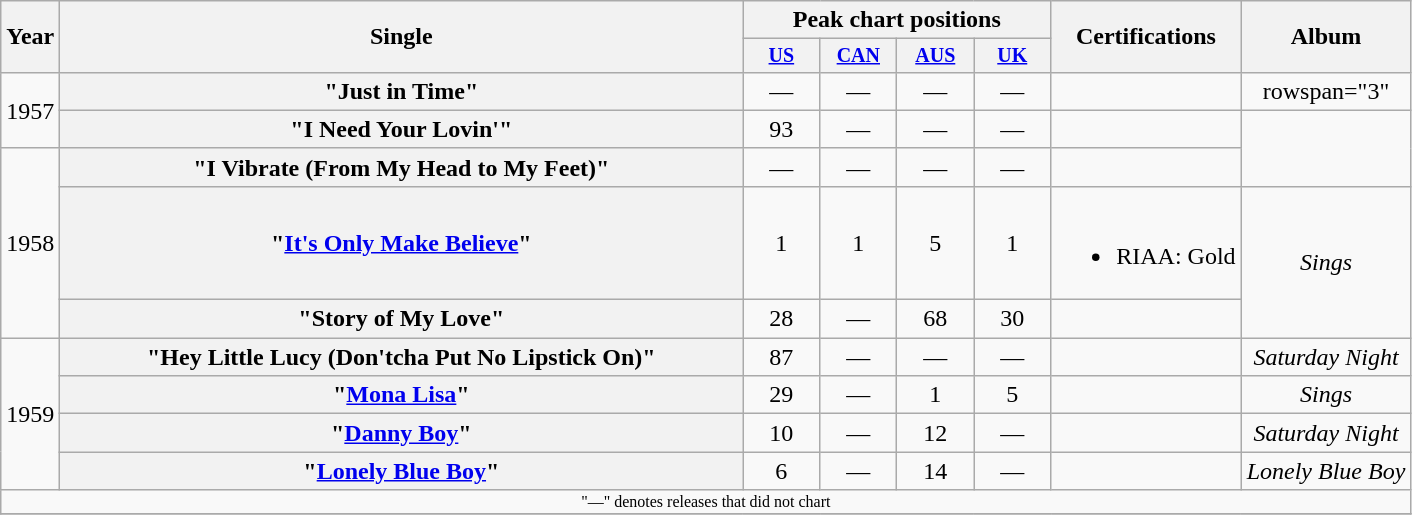<table class="wikitable plainrowheaders" style="text-align:center;">
<tr>
<th rowspan="2">Year</th>
<th rowspan="2" style="width:28em;">Single</th>
<th colspan="4">Peak chart positions</th>
<th rowspan="2">Certifications</th>
<th rowspan="2">Album</th>
</tr>
<tr style="font-size:smaller;">
<th width="45"><a href='#'>US</a><br></th>
<th width="45"><a href='#'>CAN</a></th>
<th width="45"><a href='#'>AUS</a></th>
<th width="45"><a href='#'>UK</a></th>
</tr>
<tr>
<td rowspan="2">1957</td>
<th scope="row">"Just in Time"</th>
<td>—</td>
<td>—</td>
<td>—</td>
<td>—</td>
<td></td>
<td>rowspan="3" </td>
</tr>
<tr>
<th scope="row">"I Need Your Lovin'"</th>
<td>93</td>
<td>—</td>
<td>—</td>
<td>—</td>
<td></td>
</tr>
<tr>
<td rowspan="3">1958</td>
<th scope="row">"I Vibrate (From My Head to My Feet)"</th>
<td>—</td>
<td>—</td>
<td>—</td>
<td>—</td>
<td></td>
</tr>
<tr>
<th scope="row">"<a href='#'>It's Only Make Believe</a>"</th>
<td>1</td>
<td>1</td>
<td>5</td>
<td>1</td>
<td><br><ul><li>RIAA: Gold</li></ul></td>
<td rowspan="2"><em>Sings</em></td>
</tr>
<tr>
<th scope="row">"Story of My Love"</th>
<td>28</td>
<td>—</td>
<td>68</td>
<td>30</td>
<td></td>
</tr>
<tr>
<td rowspan="4">1959</td>
<th scope="row">"Hey Little Lucy (Don'tcha Put No Lipstick On)"</th>
<td>87</td>
<td>—</td>
<td>—</td>
<td>—</td>
<td></td>
<td><em>Saturday Night</em></td>
</tr>
<tr>
<th scope="row">"<a href='#'>Mona Lisa</a>"</th>
<td>29</td>
<td>—</td>
<td>1</td>
<td>5</td>
<td></td>
<td><em>Sings</em></td>
</tr>
<tr>
<th scope="row">"<a href='#'>Danny Boy</a>"</th>
<td>10</td>
<td>—</td>
<td>12</td>
<td>—</td>
<td></td>
<td><em>Saturday Night</em></td>
</tr>
<tr>
<th scope="row">"<a href='#'>Lonely Blue Boy</a>"</th>
<td>6</td>
<td>—</td>
<td>14</td>
<td>—</td>
<td></td>
<td><em>Lonely Blue Boy</em></td>
</tr>
<tr>
<td colspan="8" style="font-size:8pt">"—" denotes releases that did not chart</td>
</tr>
<tr>
</tr>
</table>
